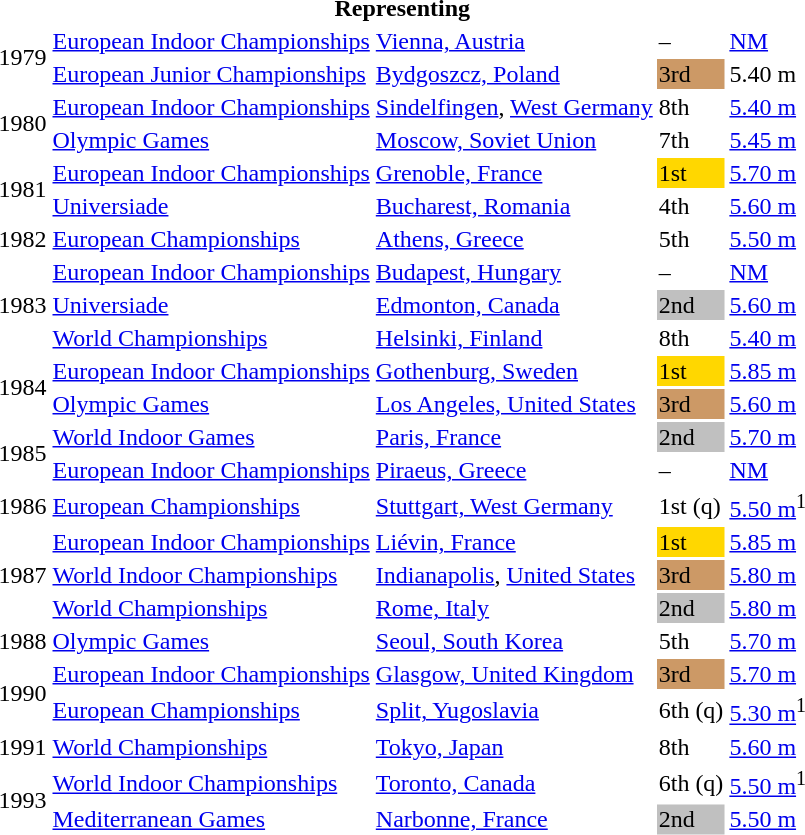<table>
<tr>
<th colspan="5">Representing </th>
</tr>
<tr>
<td rowspan=2>1979</td>
<td><a href='#'>European Indoor Championships</a></td>
<td><a href='#'>Vienna, Austria</a></td>
<td>–</td>
<td><a href='#'>NM</a></td>
</tr>
<tr>
<td><a href='#'>European Junior Championships</a></td>
<td><a href='#'>Bydgoszcz, Poland</a></td>
<td bgcolor=cc9966>3rd</td>
<td>5.40 m</td>
</tr>
<tr>
<td rowspan=2>1980</td>
<td><a href='#'>European Indoor Championships</a></td>
<td><a href='#'>Sindelfingen</a>, <a href='#'>West Germany</a></td>
<td>8th</td>
<td><a href='#'>5.40 m</a></td>
</tr>
<tr>
<td><a href='#'>Olympic Games</a></td>
<td><a href='#'>Moscow, Soviet Union</a></td>
<td>7th</td>
<td><a href='#'>5.45 m</a></td>
</tr>
<tr>
<td rowspan=2>1981</td>
<td><a href='#'>European Indoor Championships</a></td>
<td><a href='#'>Grenoble, France</a></td>
<td bgcolor=gold>1st</td>
<td><a href='#'>5.70 m</a></td>
</tr>
<tr>
<td><a href='#'>Universiade</a></td>
<td><a href='#'>Bucharest, Romania</a></td>
<td>4th</td>
<td><a href='#'>5.60 m</a></td>
</tr>
<tr>
<td>1982</td>
<td><a href='#'>European Championships</a></td>
<td><a href='#'>Athens, Greece</a></td>
<td>5th</td>
<td><a href='#'>5.50 m</a></td>
</tr>
<tr>
<td rowspan=3>1983</td>
<td><a href='#'>European Indoor Championships</a></td>
<td><a href='#'>Budapest, Hungary</a></td>
<td>–</td>
<td><a href='#'>NM</a></td>
</tr>
<tr>
<td><a href='#'>Universiade</a></td>
<td><a href='#'>Edmonton, Canada</a></td>
<td bgcolor=silver>2nd</td>
<td><a href='#'>5.60 m</a></td>
</tr>
<tr>
<td><a href='#'>World Championships</a></td>
<td><a href='#'>Helsinki, Finland</a></td>
<td>8th</td>
<td><a href='#'>5.40 m</a></td>
</tr>
<tr>
<td rowspan=2>1984</td>
<td><a href='#'>European Indoor Championships</a></td>
<td><a href='#'>Gothenburg, Sweden</a></td>
<td bgcolor=gold>1st</td>
<td><a href='#'>5.85 m</a></td>
</tr>
<tr>
<td><a href='#'>Olympic Games</a></td>
<td><a href='#'>Los Angeles, United States</a></td>
<td bgcolor=cc9966>3rd</td>
<td><a href='#'>5.60 m</a></td>
</tr>
<tr>
<td rowspan=2>1985</td>
<td><a href='#'>World Indoor Games</a></td>
<td><a href='#'>Paris, France</a></td>
<td bgcolor=silver>2nd</td>
<td><a href='#'>5.70 m</a></td>
</tr>
<tr>
<td><a href='#'>European Indoor Championships</a></td>
<td><a href='#'>Piraeus, Greece</a></td>
<td>–</td>
<td><a href='#'>NM</a></td>
</tr>
<tr>
<td>1986</td>
<td><a href='#'>European Championships</a></td>
<td><a href='#'>Stuttgart, West Germany</a></td>
<td>1st (q)</td>
<td><a href='#'>5.50 m</a><sup>1</sup></td>
</tr>
<tr>
<td rowspan=3>1987</td>
<td><a href='#'>European Indoor Championships</a></td>
<td><a href='#'>Liévin, France</a></td>
<td bgcolor=gold>1st</td>
<td><a href='#'>5.85 m</a></td>
</tr>
<tr>
<td><a href='#'>World Indoor Championships</a></td>
<td><a href='#'>Indianapolis</a>, <a href='#'>United States</a></td>
<td bgcolor=cc9966>3rd</td>
<td><a href='#'>5.80 m</a></td>
</tr>
<tr>
<td><a href='#'>World Championships</a></td>
<td><a href='#'>Rome, Italy</a></td>
<td bgcolor=silver>2nd</td>
<td><a href='#'>5.80 m</a></td>
</tr>
<tr>
<td>1988</td>
<td><a href='#'>Olympic Games</a></td>
<td><a href='#'>Seoul, South Korea</a></td>
<td>5th</td>
<td><a href='#'>5.70 m</a></td>
</tr>
<tr>
<td rowspan=2>1990</td>
<td><a href='#'>European Indoor Championships</a></td>
<td><a href='#'>Glasgow, United Kingdom</a></td>
<td bgcolor=cc9966>3rd</td>
<td><a href='#'>5.70 m</a></td>
</tr>
<tr>
<td><a href='#'>European Championships</a></td>
<td><a href='#'>Split, Yugoslavia</a></td>
<td>6th (q)</td>
<td><a href='#'>5.30 m</a><sup>1</sup></td>
</tr>
<tr>
<td>1991</td>
<td><a href='#'>World Championships</a></td>
<td><a href='#'>Tokyo, Japan</a></td>
<td>8th</td>
<td><a href='#'>5.60 m</a></td>
</tr>
<tr>
<td rowspan=2>1993</td>
<td><a href='#'>World Indoor Championships</a></td>
<td><a href='#'>Toronto, Canada</a></td>
<td>6th (q)</td>
<td><a href='#'>5.50 m</a><sup>1</sup></td>
</tr>
<tr>
<td><a href='#'>Mediterranean Games</a></td>
<td><a href='#'>Narbonne, France</a></td>
<td bgcolor=silver>2nd</td>
<td><a href='#'>5.50 m</a></td>
</tr>
</table>
